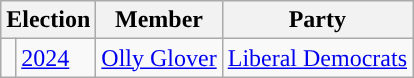<table class="wikitable">
<tr>
<th colspan="2">Election</th>
<th>Member</th>
<th>Party</th>
</tr>
<tr>
<td style="color:inherit;background-color: "></td>
<td><a href='#'>2024</a></td>
<td><a href='#'>Olly Glover</a></td>
<td><a href='#'>Liberal Democrats</a></td>
</tr>
</table>
